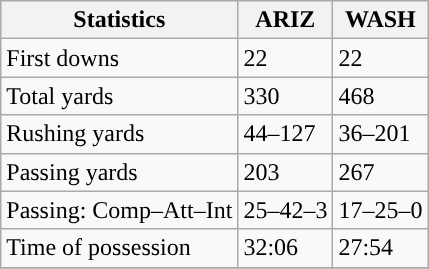<table class="wikitable" style="float: left;">
<tr>
<th>Statistics</th>
<th>ARIZ</th>
<th>WASH</th>
</tr>
<tr>
<td>First downs</td>
<td>22</td>
<td>22</td>
</tr>
<tr>
<td>Total yards</td>
<td>330</td>
<td>468</td>
</tr>
<tr>
<td>Rushing yards</td>
<td>44–127</td>
<td>36–201</td>
</tr>
<tr>
<td>Passing yards</td>
<td>203</td>
<td>267</td>
</tr>
<tr>
<td>Passing: Comp–Att–Int</td>
<td>25–42–3</td>
<td>17–25–0</td>
</tr>
<tr>
<td>Time of possession</td>
<td>32:06</td>
<td>27:54</td>
</tr>
<tr>
</tr>
</table>
